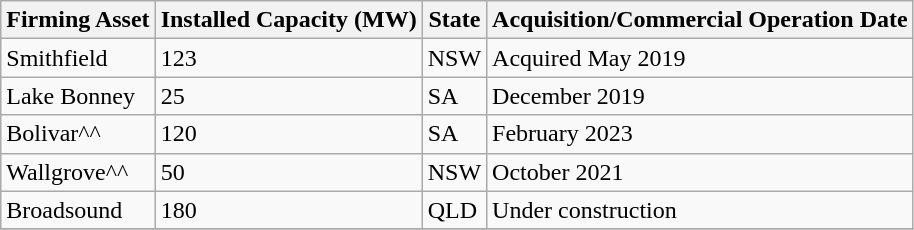<table class="wikitable">
<tr>
<th>Firming Asset</th>
<th>Installed Capacity (MW)</th>
<th>State</th>
<th>Acquisition/Commercial Operation Date</th>
</tr>
<tr>
<td>Smithfield</td>
<td>123</td>
<td>NSW</td>
<td>Acquired May 2019</td>
</tr>
<tr>
<td>Lake Bonney</td>
<td>25</td>
<td>SA</td>
<td>December 2019</td>
</tr>
<tr>
<td>Bolivar^^</td>
<td>120</td>
<td>SA</td>
<td>February 2023</td>
</tr>
<tr>
<td>Wallgrove^^</td>
<td>50</td>
<td>NSW</td>
<td>October 2021</td>
</tr>
<tr>
<td>Broadsound</td>
<td>180</td>
<td>QLD</td>
<td>Under construction</td>
</tr>
<tr>
</tr>
</table>
